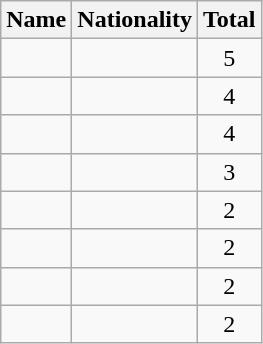<table class="wikitable sortable" style="text-align: left;">
<tr>
<th>Name</th>
<th>Nationality</th>
<th>Total</th>
</tr>
<tr>
<td></td>
<td></td>
<td style="text-align:center;">5</td>
</tr>
<tr>
<td></td>
<td></td>
<td style="text-align:center;">4</td>
</tr>
<tr>
<td></td>
<td></td>
<td style="text-align:center;">4</td>
</tr>
<tr>
<td></td>
<td></td>
<td style="text-align:center;">3</td>
</tr>
<tr>
<td></td>
<td></td>
<td style="text-align:center;">2</td>
</tr>
<tr>
<td></td>
<td></td>
<td style="text-align:center;">2</td>
</tr>
<tr>
<td></td>
<td></td>
<td style="text-align:center;">2</td>
</tr>
<tr>
<td></td>
<td></td>
<td style="text-align:center;">2</td>
</tr>
</table>
